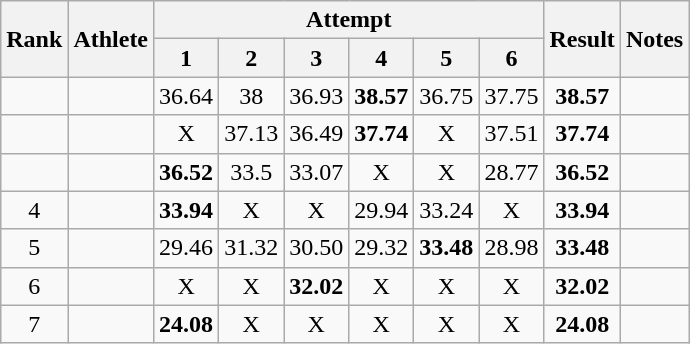<table class='wikitable'>
<tr>
<th rowspan=2>Rank</th>
<th rowspan=2>Athlete</th>
<th colspan=6>Attempt</th>
<th rowspan=2>Result</th>
<th rowspan=2>Notes</th>
</tr>
<tr>
<th>1</th>
<th>2</th>
<th>3</th>
<th>4</th>
<th>5</th>
<th>6</th>
</tr>
<tr align=center>
<td></td>
<td align=left></td>
<td>36.64</td>
<td>38</td>
<td>36.93</td>
<td><strong>38.57</strong></td>
<td>36.75</td>
<td>37.75</td>
<td><strong>38.57</strong></td>
<td></td>
</tr>
<tr align=center>
<td></td>
<td align=left></td>
<td>X</td>
<td>37.13</td>
<td>36.49</td>
<td><strong>37.74</strong></td>
<td>X</td>
<td>37.51</td>
<td><strong>37.74</strong></td>
<td></td>
</tr>
<tr align=center>
<td></td>
<td align=left></td>
<td><strong>36.52</strong></td>
<td>33.5</td>
<td>33.07</td>
<td>X</td>
<td>X</td>
<td>28.77</td>
<td><strong>36.52</strong></td>
<td></td>
</tr>
<tr align=center>
<td>4</td>
<td align=left></td>
<td><strong>33.94</strong></td>
<td>X</td>
<td>X</td>
<td>29.94</td>
<td>33.24</td>
<td>X</td>
<td><strong>33.94</strong></td>
<td></td>
</tr>
<tr align=center>
<td>5</td>
<td align=left></td>
<td>29.46</td>
<td>31.32</td>
<td>30.50</td>
<td>29.32</td>
<td><strong>33.48</strong></td>
<td>28.98</td>
<td><strong>33.48</strong></td>
<td></td>
</tr>
<tr align=center>
<td>6</td>
<td align=left></td>
<td>X</td>
<td>X</td>
<td><strong>32.02</strong></td>
<td>X</td>
<td>X</td>
<td>X</td>
<td><strong>32.02</strong></td>
<td></td>
</tr>
<tr align=center>
<td>7</td>
<td align=left></td>
<td><strong>24.08</strong></td>
<td>X</td>
<td>X</td>
<td>X</td>
<td>X</td>
<td>X</td>
<td><strong>24.08</strong></td>
<td></td>
</tr>
</table>
